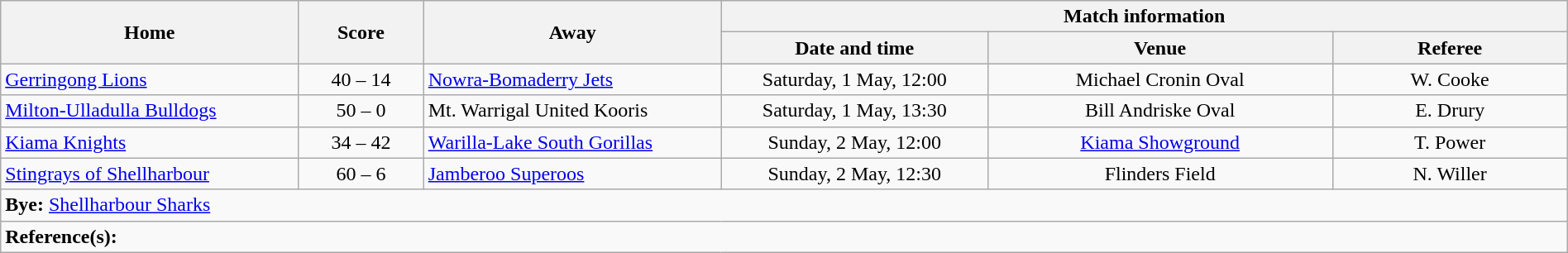<table class="wikitable" width="100% text-align:center;">
<tr>
<th rowspan="2" width="19%">Home</th>
<th rowspan="2" width="8%">Score</th>
<th rowspan="2" width="19%">Away</th>
<th colspan="3">Match information</th>
</tr>
<tr bgcolor="#CCCCCC">
<th width="17%">Date and time</th>
<th width="22%">Venue</th>
<th>Referee</th>
</tr>
<tr>
<td> <a href='#'>Gerringong Lions</a></td>
<td style="text-align:center;">40 – 14</td>
<td> <a href='#'>Nowra-Bomaderry Jets</a></td>
<td style="text-align:center;">Saturday, 1 May, 12:00</td>
<td style="text-align:center;">Michael Cronin Oval</td>
<td style="text-align:center;">W. Cooke</td>
</tr>
<tr>
<td> <a href='#'>Milton-Ulladulla Bulldogs</a></td>
<td style="text-align:center;">50 – 0</td>
<td> Mt. Warrigal United Kooris</td>
<td style="text-align:center;">Saturday, 1 May, 13:30</td>
<td style="text-align:center;">Bill Andriske Oval</td>
<td style="text-align:center;">E. Drury</td>
</tr>
<tr>
<td> <a href='#'>Kiama Knights</a></td>
<td style="text-align:center;">34 – 42</td>
<td> <a href='#'>Warilla-Lake South Gorillas</a></td>
<td style="text-align:center;">Sunday, 2 May, 12:00</td>
<td style="text-align:center;"><a href='#'>Kiama Showground</a></td>
<td style="text-align:center;">T. Power</td>
</tr>
<tr>
<td> <a href='#'>Stingrays of Shellharbour</a></td>
<td style="text-align:center;">60 – 6</td>
<td> <a href='#'>Jamberoo Superoos</a></td>
<td style="text-align:center;">Sunday, 2 May, 12:30</td>
<td style="text-align:center;">Flinders Field</td>
<td style="text-align:center;">N. Willer</td>
</tr>
<tr>
<td colspan="6" align="centre"><strong>Bye:</strong>  <a href='#'>Shellharbour Sharks</a></td>
</tr>
<tr>
<td colspan="6"><strong>Reference(s):</strong> </td>
</tr>
</table>
